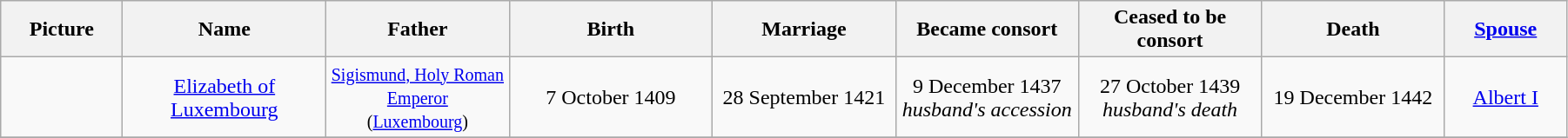<table width=95% class="wikitable">
<tr>
<th width = "6%">Picture</th>
<th width = "10%">Name</th>
<th width = "9%">Father</th>
<th width = "10%">Birth</th>
<th width = "9%">Marriage</th>
<th width = "9%">Became consort</th>
<th width = "9%">Ceased to be consort</th>
<th width = "9%">Death</th>
<th width = "6%"><a href='#'>Spouse</a></th>
</tr>
<tr>
<td style="text-align:center"></td>
<td style="text-align:center"><a href='#'>Elizabeth of Luxembourg</a></td>
<td style="text-align:center"><small><a href='#'>Sigismund, Holy Roman Emperor</a><br>(<a href='#'>Luxembourg</a>)</small></td>
<td style="text-align:center">7 October 1409</td>
<td style="text-align:center">28 September 1421</td>
<td style="text-align:center">9 December 1437<br><em>husband's accession</em></td>
<td style="text-align:center">27 October 1439<br><em>husband's death</em></td>
<td style="text-align:center">19 December 1442</td>
<td style="text-align:center"><a href='#'>Albert I</a></td>
</tr>
<tr>
</tr>
</table>
